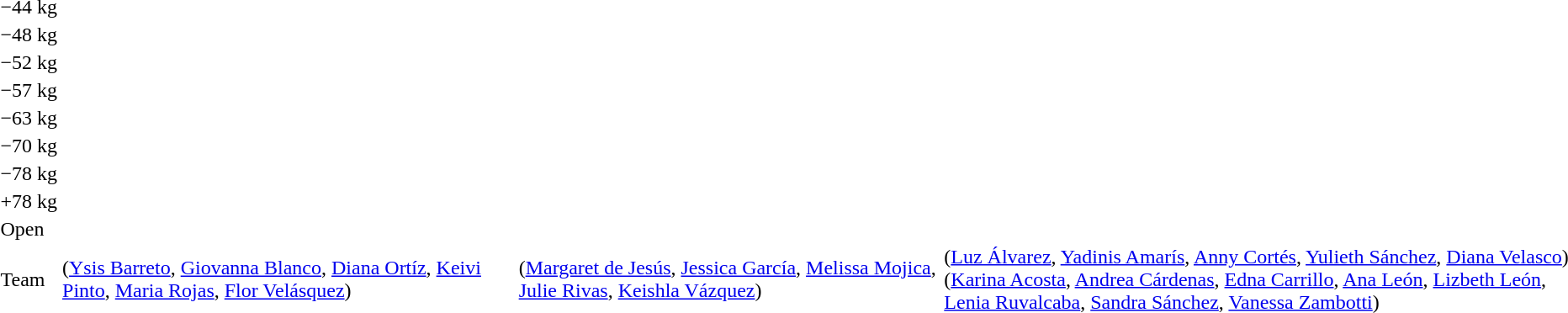<table>
<tr>
<td>−44 kg</td>
<td></td>
<td></td>
<td><br></td>
</tr>
<tr>
<td>−48 kg</td>
<td></td>
<td></td>
<td><br></td>
</tr>
<tr>
<td>−52 kg</td>
<td></td>
<td></td>
<td><br></td>
</tr>
<tr>
<td>−57 kg</td>
<td></td>
<td></td>
<td><br></td>
</tr>
<tr>
<td>−63 kg</td>
<td></td>
<td></td>
<td><br></td>
</tr>
<tr>
<td>−70 kg</td>
<td></td>
<td></td>
<td><br></td>
</tr>
<tr>
<td>−78 kg</td>
<td></td>
<td></td>
<td><br></td>
</tr>
<tr>
<td>+78 kg</td>
<td></td>
<td></td>
<td><br></td>
</tr>
<tr>
<td>Open</td>
<td></td>
<td></td>
<td></td>
</tr>
<tr>
<td>Team</td>
<td> (<a href='#'>Ysis Barreto</a>, <a href='#'>Giovanna Blanco</a>, <a href='#'>Diana Ortíz</a>, <a href='#'>Keivi Pinto</a>, <a href='#'>Maria Rojas</a>, <a href='#'>Flor Velásquez</a>)</td>
<td> (<a href='#'>Margaret de Jesús</a>, <a href='#'>Jessica García</a>, <a href='#'>Melissa Mojica</a>, <a href='#'>Julie Rivas</a>, <a href='#'>Keishla Vázquez</a>)</td>
<td> (<a href='#'>Luz Álvarez</a>, <a href='#'>Yadinis Amarís</a>, <a href='#'>Anny Cortés</a>, <a href='#'>Yulieth Sánchez</a>, <a href='#'>Diana Velasco</a>)<br> (<a href='#'>Karina Acosta</a>, <a href='#'>Andrea Cárdenas</a>, <a href='#'>Edna Carrillo</a>, <a href='#'>Ana León</a>, <a href='#'>Lizbeth León</a>, <a href='#'>Lenia Ruvalcaba</a>, <a href='#'>Sandra Sánchez</a>, <a href='#'>Vanessa Zambotti</a>)</td>
</tr>
<tr>
</tr>
</table>
